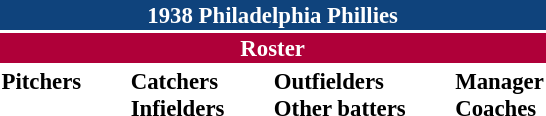<table class="toccolours" style="font-size: 95%;">
<tr>
<th colspan="12" style="background-color: #0f437c; color: white; text-align: center;">1938 Philadelphia Phillies</th>
</tr>
<tr>
<td colspan="10" style="background-color:#af0039; color: white; text-align: center;"><strong>Roster</strong></td>
</tr>
<tr>
<td valign="top"><strong>Pitchers</strong><br>













</td>
<td width="25px"></td>
<td valign="top"><strong>Catchers</strong><br>



<strong>Infielders</strong>









</td>
<td width="25px"></td>
<td valign="top"><strong>Outfielders</strong><br>







<strong>Other batters</strong>
</td>
<td width="25px"></td>
<td valign="top"><strong>Manager</strong><br>
<strong>Coaches</strong>

</td>
</tr>
</table>
